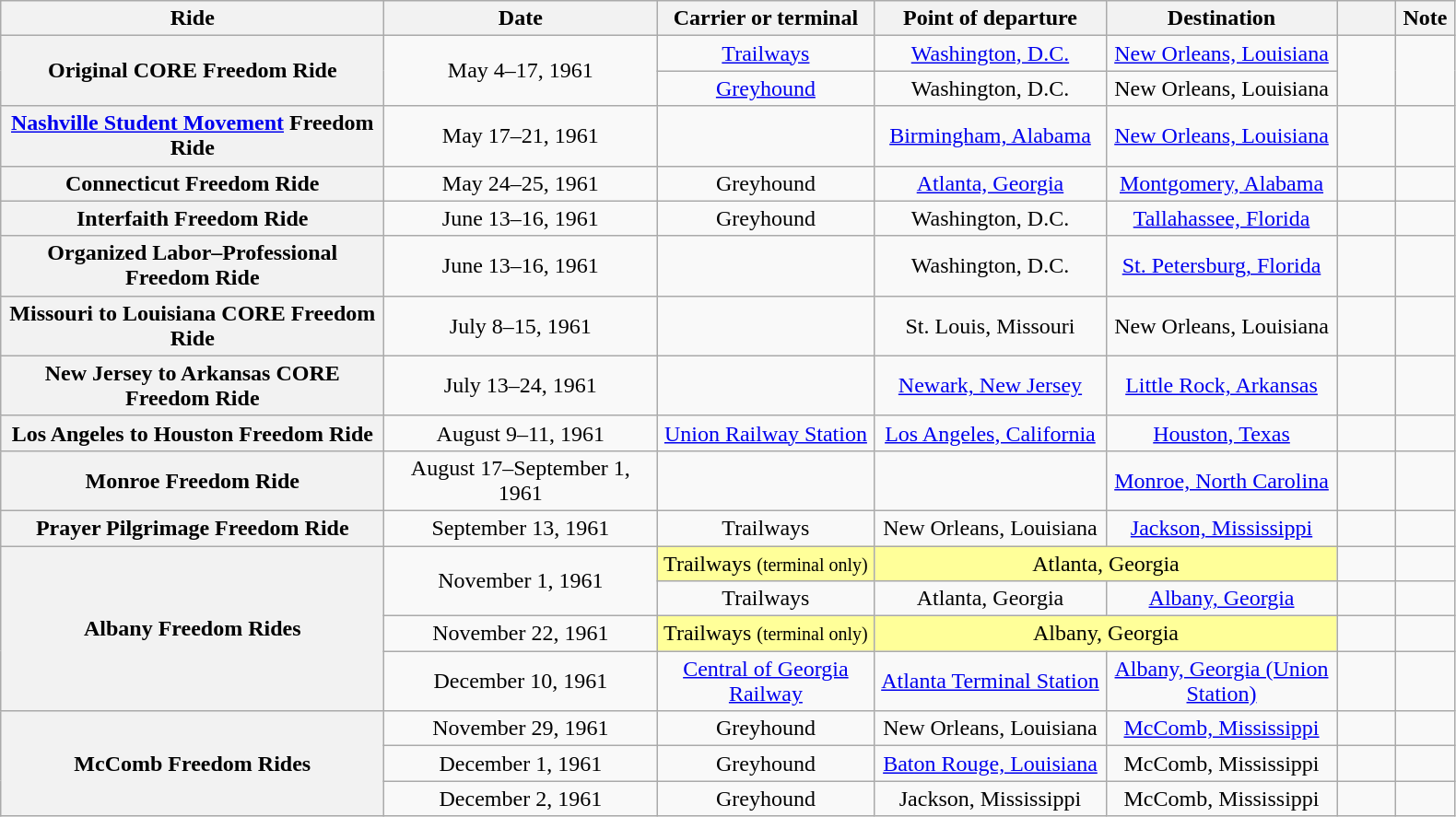<table class="wikitable plainrowheaders" style="text-align:center;">
<tr>
<th style="width:270px;" scope="col">Ride</th>
<th style="width:190px;" scope="col">Date</th>
<th style="width:150px;" scope="col">Carrier or terminal</th>
<th style="width:160px;" scope="col">Point of departure</th>
<th style="width:160px;" scope="col">Destination</th>
<th style="width:35px;" scope="col"></th>
<th style="width:35px;" scope="col">Note</th>
</tr>
<tr>
<th scope="row" rowspan="2">Original CORE Freedom Ride</th>
<td rowspan="2">May 4–17, 1961</td>
<td rowspan="1"><a href='#'>Trailways</a></td>
<td rowspan="1"><a href='#'>Washington, D.C.</a></td>
<td rowspan="1"><a href='#'>New Orleans, Louisiana</a></td>
<td rowspan="2"></td>
<td rowspan="2"></td>
</tr>
<tr>
<td rowspan="1"><a href='#'>Greyhound</a></td>
<td rowspan="1">Washington, D.C.</td>
<td rowspan="1">New Orleans, Louisiana</td>
</tr>
<tr>
<th scope="row"><a href='#'>Nashville Student Movement</a> Freedom Ride</th>
<td rowspan="1">May 17–21, 1961</td>
<td rowspan="1"></td>
<td rowspan="1"><a href='#'>Birmingham, Alabama</a></td>
<td rowspan="1"><a href='#'>New Orleans, Louisiana</a></td>
<td rowspan="1"></td>
<td rowspan="1"></td>
</tr>
<tr>
<th scope="row">Connecticut Freedom Ride</th>
<td rowspan="1">May 24–25, 1961</td>
<td rowspan="1">Greyhound</td>
<td rowspan="1"><a href='#'>Atlanta, Georgia</a></td>
<td rowspan="1"><a href='#'>Montgomery, Alabama</a></td>
<td rowspan="1"></td>
<td rowspan="1"></td>
</tr>
<tr>
<th scope="row">Interfaith Freedom Ride</th>
<td rowspan="1">June 13–16, 1961</td>
<td rowspan="1">Greyhound</td>
<td rowspan="1">Washington, D.C.</td>
<td rowspan="1"><a href='#'>Tallahassee, Florida</a></td>
<td rowspan="1"></td>
<td rowspan="1"></td>
</tr>
<tr>
<th scope="row">Organized Labor–Professional Freedom Ride</th>
<td rowspan="1">June 13–16, 1961</td>
<td rowspan="1"></td>
<td rowspan="1">Washington, D.C.</td>
<td rowspan="1"><a href='#'>St. Petersburg, Florida</a></td>
<td rowspan="1"></td>
<td rowspan="1"></td>
</tr>
<tr>
<th scope="row">Missouri to Louisiana CORE Freedom Ride</th>
<td rowspan="1">July 8–15, 1961</td>
<td rowspan="1"></td>
<td rowspan="1">St. Louis, Missouri</td>
<td rowspan="1">New Orleans, Louisiana</td>
<td rowspan="1"></td>
<td rowspan="1"></td>
</tr>
<tr>
<th scope="row">New Jersey to Arkansas CORE Freedom Ride</th>
<td rowspan="1">July 13–24, 1961</td>
<td rowspan="1"></td>
<td rowspan="1"><a href='#'>Newark, New Jersey</a></td>
<td rowspan="1"><a href='#'>Little Rock, Arkansas</a></td>
<td rowspan="1"></td>
<td rowspan="1"></td>
</tr>
<tr>
<th scope="row">Los Angeles to Houston Freedom Ride</th>
<td rowspan="1">August 9–11, 1961</td>
<td rowspan="1"><a href='#'>Union Railway Station</a></td>
<td rowspan="1"><a href='#'>Los Angeles, California</a></td>
<td rowspan="1"><a href='#'>Houston, Texas</a></td>
<td rowspan="1"></td>
<td rowspan="1"></td>
</tr>
<tr>
<th scope="row">Monroe Freedom Ride</th>
<td rowspan="1">August 17–September 1, 1961</td>
<td rowspan="1"></td>
<td rowspan="1"></td>
<td rowspan="1"><a href='#'>Monroe, North Carolina</a></td>
<td rowspan="1"></td>
<td rowspan="1"></td>
</tr>
<tr>
<th scope="row">Prayer Pilgrimage Freedom Ride</th>
<td rowspan="1">September 13, 1961</td>
<td rowspan="1">Trailways</td>
<td rowspan="1">New Orleans, Louisiana</td>
<td rowspan="1"><a href='#'>Jackson, Mississippi</a></td>
<td rowspan="1"></td>
<td rowspan="1"></td>
</tr>
<tr>
<th scope="row" rowspan="4">Albany Freedom Rides</th>
<td rowspan="2">November 1, 1961</td>
<td rowspan="1" bgcolor="#FFFF99">Trailways <small>(terminal only)</small></td>
<td colspan="2" rowspan="1" bgcolor="#FFFF99">Atlanta, Georgia</td>
<td rowspan="1"></td>
<td rowspan="1"></td>
</tr>
<tr>
<td rowspan="1">Trailways</td>
<td rowspan="1">Atlanta, Georgia</td>
<td rowspan="1"><a href='#'>Albany, Georgia</a></td>
<td rowspan="1"></td>
<td rowspan="1"></td>
</tr>
<tr>
<td rowspan="1">November 22, 1961</td>
<td rowspan="1" bgcolor="#FFFF99">Trailways <small>(terminal only)</small></td>
<td colspan="2" rowspan="1" bgcolor="#FFFF99">Albany, Georgia</td>
<td rowspan="1"></td>
<td rowspan="1"></td>
</tr>
<tr>
<td rowspan="1">December 10, 1961</td>
<td rowspan="1"><a href='#'>Central of Georgia Railway</a></td>
<td rowspan="1"><a href='#'>Atlanta Terminal Station</a></td>
<td rowspan="1"><a href='#'>Albany, Georgia (Union Station)</a></td>
<td rowspan="1"></td>
<td rowspan="1"></td>
</tr>
<tr>
<th scope="row" rowspan="3">McComb Freedom Rides</th>
<td rowspan="1">November 29, 1961</td>
<td rowspan="1">Greyhound</td>
<td rowspan="1">New Orleans, Louisiana</td>
<td rowspan="1"><a href='#'>McComb, Mississippi</a></td>
<td rowspan="1"></td>
<td rowspan="1"></td>
</tr>
<tr>
<td rowspan="1">December 1, 1961</td>
<td rowspan="1">Greyhound</td>
<td rowspan="1"><a href='#'>Baton Rouge, Louisiana</a></td>
<td rowspan="1">McComb, Mississippi</td>
<td rowspan="1"></td>
<td rowspan="1"></td>
</tr>
<tr>
<td rowspan="1">December 2, 1961</td>
<td rowspan="1">Greyhound</td>
<td rowspan="1">Jackson, Mississippi</td>
<td rowspan="1">McComb, Mississippi</td>
<td rowspan="1"></td>
<td rowspan="1"></td>
</tr>
</table>
